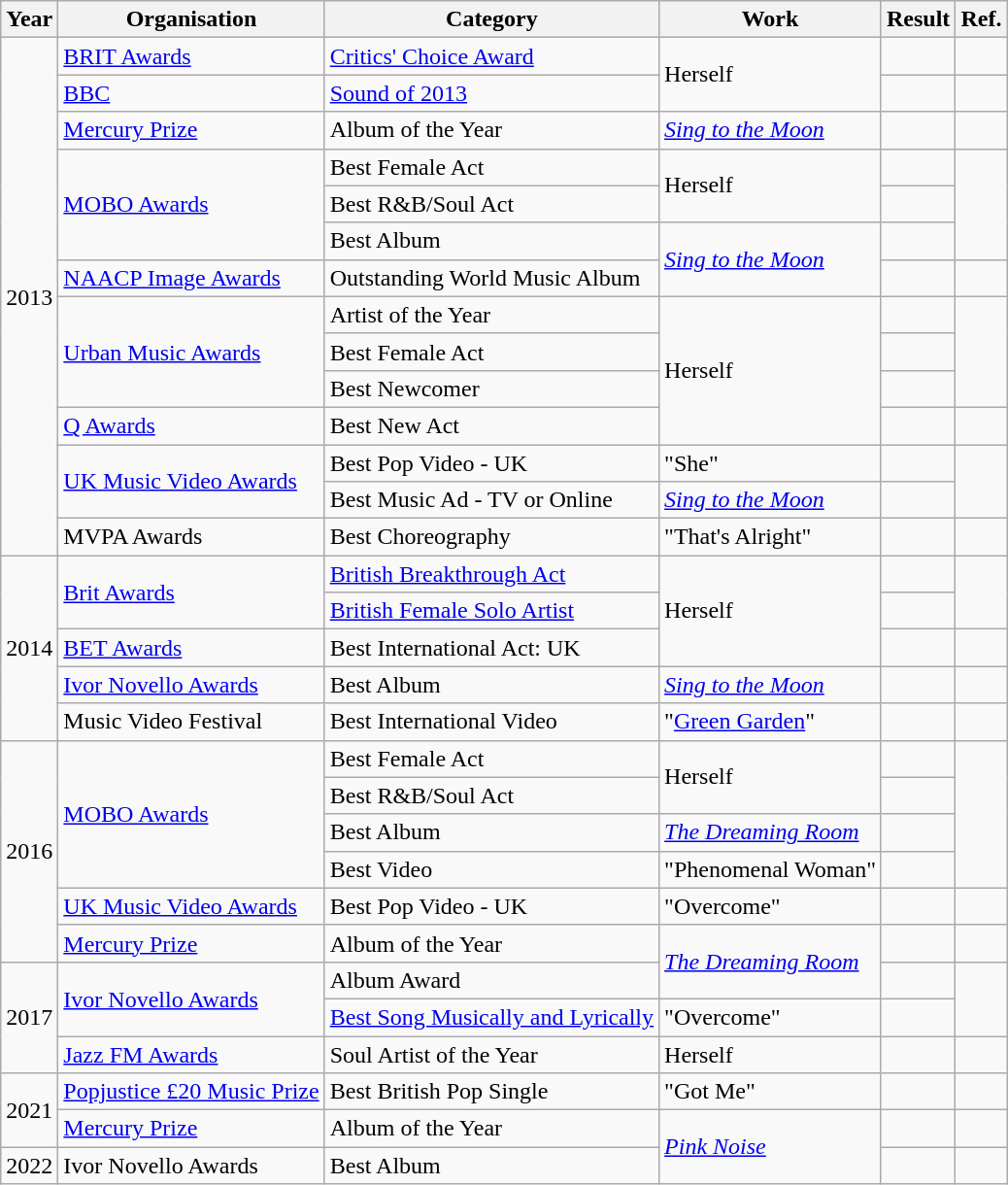<table class="wikitable">
<tr>
<th>Year</th>
<th>Organisation</th>
<th>Category</th>
<th>Work</th>
<th>Result</th>
<th>Ref.</th>
</tr>
<tr>
<td rowspan=14>2013</td>
<td><a href='#'>BRIT Awards</a></td>
<td><a href='#'>Critics' Choice Award</a></td>
<td rowspan="2">Herself</td>
<td></td>
<td></td>
</tr>
<tr>
<td><a href='#'>BBC</a></td>
<td><a href='#'>Sound of 2013</a></td>
<td></td>
<td></td>
</tr>
<tr>
<td><a href='#'>Mercury Prize</a></td>
<td>Album of the Year</td>
<td><em><a href='#'>Sing to the Moon</a></em></td>
<td></td>
<td></td>
</tr>
<tr>
<td rowspan=3><a href='#'>MOBO Awards</a></td>
<td>Best Female Act</td>
<td rowspan="2">Herself</td>
<td></td>
<td rowspan="3"></td>
</tr>
<tr>
<td>Best R&B/Soul Act</td>
<td></td>
</tr>
<tr>
<td>Best Album</td>
<td rowspan="2"><em><a href='#'>Sing to the Moon</a></em></td>
<td></td>
</tr>
<tr>
<td><a href='#'>NAACP Image Awards</a></td>
<td>Outstanding World Music Album</td>
<td></td>
<td></td>
</tr>
<tr>
<td rowspan=3><a href='#'>Urban Music Awards</a></td>
<td>Artist of the Year</td>
<td rowspan="4">Herself</td>
<td></td>
<td rowspan="3"></td>
</tr>
<tr>
<td>Best Female Act</td>
<td></td>
</tr>
<tr>
<td>Best Newcomer</td>
<td></td>
</tr>
<tr>
<td><a href='#'>Q Awards</a></td>
<td>Best New Act</td>
<td></td>
<td></td>
</tr>
<tr>
<td rowspan=2><a href='#'>UK Music Video Awards</a></td>
<td>Best Pop Video - UK</td>
<td>"She"</td>
<td></td>
<td rowspan="2"></td>
</tr>
<tr>
<td>Best Music Ad - TV or Online</td>
<td><em><a href='#'>Sing to the Moon</a></em></td>
<td></td>
</tr>
<tr>
<td>MVPA Awards</td>
<td>Best Choreography</td>
<td>"That's Alright"</td>
<td></td>
<td></td>
</tr>
<tr>
<td rowspan=5>2014</td>
<td rowspan=2><a href='#'>Brit Awards</a></td>
<td><a href='#'>British Breakthrough Act</a></td>
<td rowspan="3">Herself</td>
<td></td>
<td rowspan="2"></td>
</tr>
<tr>
<td><a href='#'>British Female Solo Artist</a></td>
<td></td>
</tr>
<tr>
<td><a href='#'>BET Awards</a></td>
<td>Best International Act: UK</td>
<td></td>
<td></td>
</tr>
<tr>
<td><a href='#'>Ivor Novello Awards</a></td>
<td>Best Album</td>
<td><em><a href='#'>Sing to the Moon</a></em></td>
<td></td>
<td></td>
</tr>
<tr>
<td>Music Video Festival</td>
<td>Best International Video</td>
<td>"<a href='#'>Green Garden</a>"</td>
<td></td>
<td></td>
</tr>
<tr>
<td rowspan=6>2016</td>
<td rowspan=4><a href='#'>MOBO Awards</a></td>
<td>Best Female Act</td>
<td rowspan="2">Herself</td>
<td></td>
<td rowspan="4"></td>
</tr>
<tr>
<td>Best R&B/Soul Act</td>
<td></td>
</tr>
<tr>
<td>Best Album</td>
<td><em><a href='#'>The Dreaming Room</a></em></td>
<td></td>
</tr>
<tr>
<td>Best Video</td>
<td>"Phenomenal Woman"</td>
<td></td>
</tr>
<tr>
<td><a href='#'>UK Music Video Awards</a></td>
<td>Best Pop Video - UK</td>
<td>"Overcome"</td>
<td></td>
<td></td>
</tr>
<tr>
<td><a href='#'>Mercury Prize</a></td>
<td>Album of the Year</td>
<td rowspan="2"><em><a href='#'>The Dreaming Room</a></em></td>
<td></td>
<td></td>
</tr>
<tr>
<td rowspan=3>2017</td>
<td rowspan=2><a href='#'>Ivor Novello Awards</a></td>
<td>Album Award</td>
<td></td>
<td rowspan="2"></td>
</tr>
<tr>
<td><a href='#'>Best Song Musically and Lyrically</a></td>
<td>"Overcome"</td>
<td></td>
</tr>
<tr>
<td><a href='#'>Jazz FM Awards</a></td>
<td>Soul Artist of the Year</td>
<td>Herself</td>
<td></td>
<td></td>
</tr>
<tr>
<td rowspan=2>2021</td>
<td><a href='#'>Popjustice £20 Music Prize</a></td>
<td>Best British Pop Single</td>
<td>"Got Me"</td>
<td></td>
<td></td>
</tr>
<tr>
<td><a href='#'>Mercury Prize</a></td>
<td>Album of the Year</td>
<td rowspan=2><em><a href='#'>Pink Noise</a></em></td>
<td></td>
<td></td>
</tr>
<tr>
<td>2022</td>
<td>Ivor Novello Awards</td>
<td>Best Album</td>
<td></td>
<td></td>
</tr>
</table>
